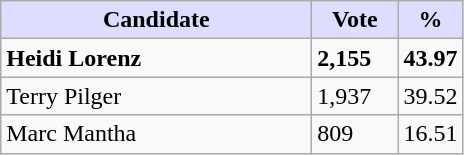<table class="wikitable">
<tr>
<th style="background:#ddf; width:200px;">Candidate</th>
<th style="background:#ddf; width:50px;">Vote</th>
<th style="background:#ddf; width:30px;">%</th>
</tr>
<tr>
<td><strong>Heidi Lorenz</strong></td>
<td><strong>2,155</strong></td>
<td><strong>43.97</strong></td>
</tr>
<tr>
<td>Terry Pilger</td>
<td>1,937</td>
<td>39.52</td>
</tr>
<tr>
<td>Marc Mantha</td>
<td>809</td>
<td>16.51</td>
</tr>
</table>
